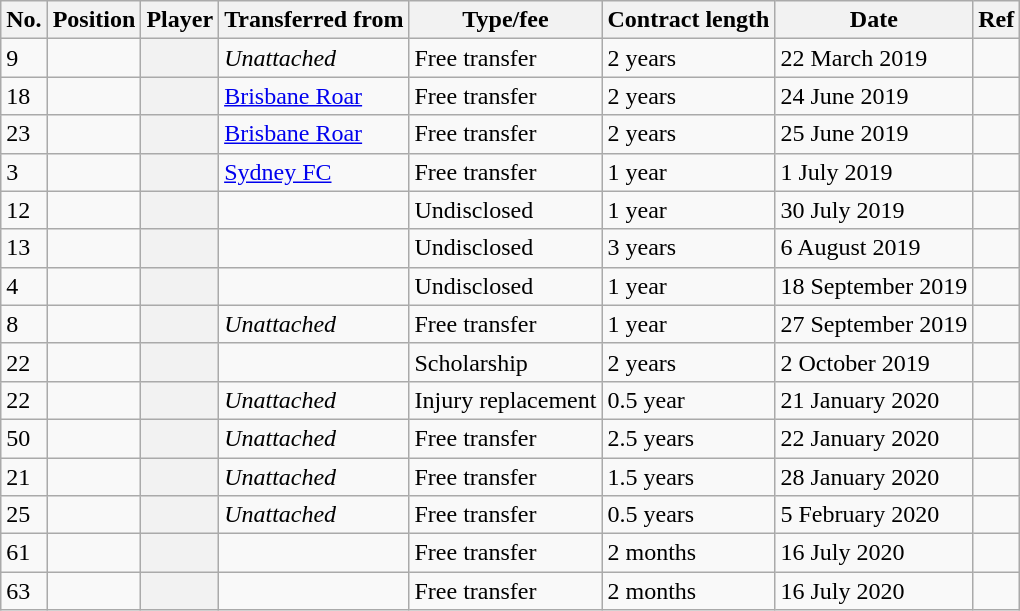<table class="wikitable plainrowheaders sortable" style="text-align:center; text-align:left">
<tr>
<th scope="col">No.</th>
<th scope="col">Position</th>
<th scope="col">Player</th>
<th scope="col">Transferred from</th>
<th scope="col">Type/fee</th>
<th scope="col">Contract length</th>
<th scope="col">Date</th>
<th scope="col" class="unsortable">Ref</th>
</tr>
<tr>
<td>9</td>
<td></td>
<th scope="row"></th>
<td><em>Unattached</em></td>
<td>Free transfer</td>
<td>2 years</td>
<td>22 March 2019</td>
<td></td>
</tr>
<tr>
<td>18</td>
<td></td>
<th scope="row"></th>
<td><a href='#'>Brisbane Roar</a></td>
<td>Free transfer</td>
<td>2 years</td>
<td>24 June 2019</td>
<td></td>
</tr>
<tr>
<td>23</td>
<td></td>
<th scope="row"></th>
<td><a href='#'>Brisbane Roar</a></td>
<td>Free transfer</td>
<td>2 years</td>
<td>25 June 2019</td>
<td></td>
</tr>
<tr>
<td>3</td>
<td></td>
<th scope="row"></th>
<td><a href='#'>Sydney FC</a></td>
<td>Free transfer</td>
<td>1 year</td>
<td>1 July 2019</td>
<td></td>
</tr>
<tr>
<td>12</td>
<td></td>
<th scope="row"></th>
<td></td>
<td>Undisclosed</td>
<td>1 year</td>
<td>30 July 2019</td>
<td></td>
</tr>
<tr>
<td>13</td>
<td></td>
<th scope="row"></th>
<td></td>
<td>Undisclosed</td>
<td>3 years</td>
<td>6 August 2019</td>
<td></td>
</tr>
<tr>
<td>4</td>
<td></td>
<th scope="row"></th>
<td></td>
<td>Undisclosed</td>
<td>1 year</td>
<td>18 September 2019</td>
<td></td>
</tr>
<tr>
<td>8</td>
<td></td>
<th scope="row"></th>
<td><em>Unattached</em></td>
<td>Free transfer</td>
<td>1 year</td>
<td>27 September 2019</td>
<td></td>
</tr>
<tr>
<td>22</td>
<td></td>
<th scope="row"></th>
<td></td>
<td>Scholarship</td>
<td>2 years</td>
<td>2 October 2019</td>
<td></td>
</tr>
<tr>
<td>22</td>
<td></td>
<th scope="row"></th>
<td><em>Unattached</em></td>
<td>Injury replacement</td>
<td>0.5 year</td>
<td>21 January 2020</td>
<td></td>
</tr>
<tr>
<td>50</td>
<td></td>
<th scope="row"></th>
<td><em>Unattached</em></td>
<td>Free transfer</td>
<td>2.5 years</td>
<td>22 January 2020</td>
<td></td>
</tr>
<tr>
<td>21</td>
<td></td>
<th scope="row"></th>
<td><em>Unattached</em></td>
<td>Free transfer</td>
<td>1.5 years</td>
<td>28 January 2020</td>
<td></td>
</tr>
<tr>
<td>25</td>
<td></td>
<th scope="row"></th>
<td><em>Unattached</em></td>
<td>Free transfer</td>
<td>0.5 years</td>
<td>5 February 2020</td>
<td></td>
</tr>
<tr>
<td>61</td>
<td></td>
<th scope="row"></th>
<td></td>
<td>Free transfer</td>
<td>2 months</td>
<td>16 July 2020</td>
<td></td>
</tr>
<tr>
<td>63</td>
<td></td>
<th scope="row"></th>
<td></td>
<td>Free transfer</td>
<td>2 months</td>
<td>16 July 2020</td>
<td></td>
</tr>
</table>
